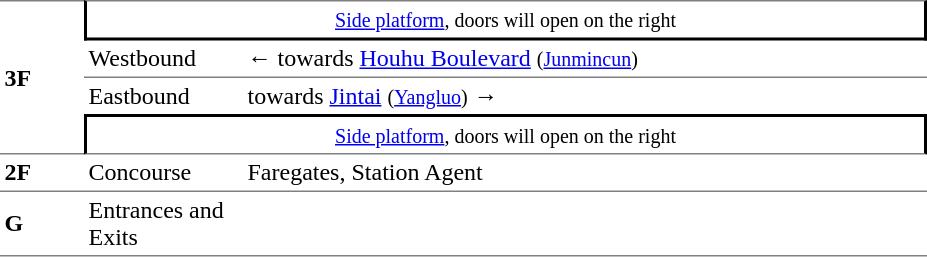<table table border=0 cellspacing=0 cellpadding=3>
<tr>
<td style="border-top:solid 1px gray;border-bottom:solid 1px gray;" rowspan=4><strong>3F</strong></td>
<td style="border-right:solid 2px black;border-left:solid 2px black;border-top:solid 1px gray;border-bottom:solid 2px black;text-align:center;" colspan=2><small><a href='#'>Side platform</a>, doors will open on the right</small></td>
</tr>
<tr>
<td style="border-top:solid 0px gray;">Westbound</td>
<td style="border-top:solid 0px gray;">←  towards <a href='#'>Houhu Boulevard</a> <small>(<a href='#'>Junmincun</a>)</small></td>
</tr>
<tr>
<td style="border-top:solid 1px gray;">Eastbound</td>
<td style="border-top:solid 1px gray;"> towards <a href='#'>Jintai</a> <small>(<a href='#'>Yangluo</a>)</small> →</td>
</tr>
<tr>
<td style="border-right:solid 2px black;border-left:solid 2px black;border-top:solid 2px black;border-bottom:solid 1px gray;text-align:center;" colspan=2><small><a href='#'>Side platform</a>, doors will open on the right</small></td>
</tr>
<tr>
<td style="border-top:solid 0px gray;border-bottom:solid 1px gray;" width=50><strong>2F</strong></td>
<td style="border-top:solid 0px gray;border-bottom:solid 1px gray;" width=100>Concourse</td>
<td style="border-top:solid 0px gray;border-bottom:solid 1px gray;" width=450>Faregates, Station Agent</td>
</tr>
<tr>
<td style="border-top:solid 0px gray;border-bottom:solid 1px gray;" width=50><strong>G</strong></td>
<td style="border-top:solid 0px gray;border-bottom:solid 1px gray;" width=100>Entrances and Exits</td>
<td style="border-top:solid 0px gray;border-bottom:solid 1px gray;" width=450></td>
</tr>
</table>
